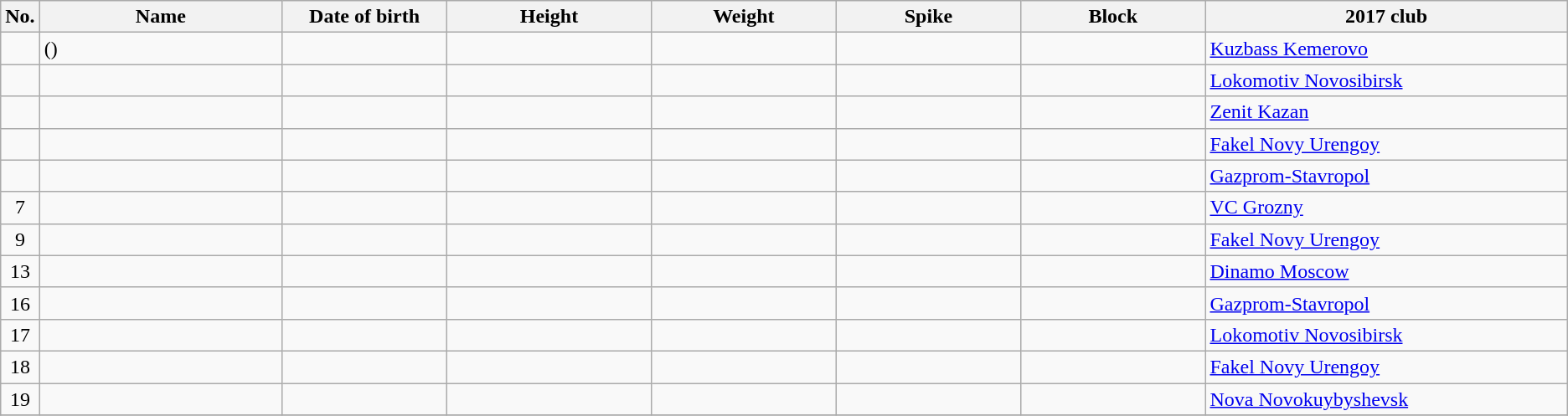<table class="wikitable sortable" style="font-size:100%; text-align:center;">
<tr>
<th>No.</th>
<th style="width:12em">Name</th>
<th style="width:8em">Date of birth</th>
<th style="width:10em">Height</th>
<th style="width:9em">Weight</th>
<th style="width:9em">Spike</th>
<th style="width:9em">Block</th>
<th style="width:18em">2017 club</th>
</tr>
<tr>
<td></td>
<td align=left> ()</td>
<td align=right></td>
<td></td>
<td></td>
<td></td>
<td></td>
<td align=left> <a href='#'>Kuzbass Kemerovo</a></td>
</tr>
<tr>
<td></td>
<td align=left></td>
<td align=right></td>
<td></td>
<td></td>
<td></td>
<td></td>
<td align=left> <a href='#'>Lokomotiv Novosibirsk</a></td>
</tr>
<tr>
<td></td>
<td align=left></td>
<td align=right></td>
<td></td>
<td></td>
<td></td>
<td></td>
<td align=left> <a href='#'>Zenit Kazan</a></td>
</tr>
<tr>
<td></td>
<td align=left></td>
<td align=right></td>
<td></td>
<td></td>
<td></td>
<td></td>
<td align=left> <a href='#'>Fakel Novy Urengoy</a></td>
</tr>
<tr>
<td></td>
<td align=left></td>
<td align=right></td>
<td></td>
<td></td>
<td></td>
<td></td>
<td align=left> <a href='#'>Gazprom-Stavropol</a></td>
</tr>
<tr>
<td>7</td>
<td align=left></td>
<td align=right></td>
<td></td>
<td></td>
<td></td>
<td></td>
<td align=left> <a href='#'>VC Grozny</a></td>
</tr>
<tr>
<td>9</td>
<td align=left></td>
<td align=right></td>
<td></td>
<td></td>
<td></td>
<td></td>
<td align=left> <a href='#'>Fakel Novy Urengoy</a></td>
</tr>
<tr>
<td>13</td>
<td align=left></td>
<td align=right></td>
<td></td>
<td></td>
<td></td>
<td></td>
<td align=left> <a href='#'>Dinamo Moscow</a></td>
</tr>
<tr>
<td>16</td>
<td align=left></td>
<td align=right></td>
<td></td>
<td></td>
<td></td>
<td></td>
<td align=left> <a href='#'>Gazprom-Stavropol</a></td>
</tr>
<tr>
<td>17</td>
<td align=left></td>
<td align=right></td>
<td></td>
<td></td>
<td></td>
<td></td>
<td align=left> <a href='#'>Lokomotiv Novosibirsk</a></td>
</tr>
<tr>
<td>18</td>
<td align=left></td>
<td align=right></td>
<td></td>
<td></td>
<td></td>
<td></td>
<td align=left> <a href='#'>Fakel Novy Urengoy</a></td>
</tr>
<tr>
<td>19</td>
<td align=left></td>
<td align=right></td>
<td></td>
<td></td>
<td></td>
<td></td>
<td align=left> <a href='#'>Nova Novokuybyshevsk</a></td>
</tr>
<tr>
</tr>
</table>
